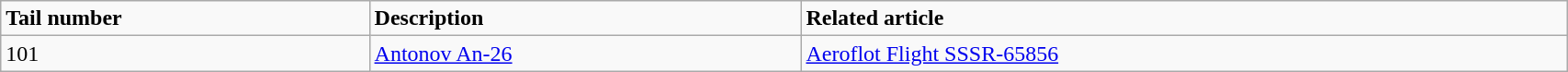<table class="wikitable" width="90%">
<tr>
<td><strong>Tail number</strong></td>
<td><strong>Description</strong></td>
<td><strong>Related article</strong></td>
</tr>
<tr>
<td>101</td>
<td><a href='#'>Antonov An-26</a></td>
<td><a href='#'>Aeroflot Flight SSSR-65856</a></td>
</tr>
</table>
